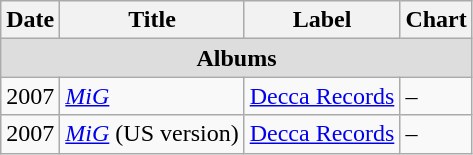<table class="wikitable">
<tr>
<th style="text-align:center; vertical-align:top;">Date</th>
<th style="text-align:center; vertical-align:top;">Title</th>
<th style="text-align:center; vertical-align:top;">Label</th>
<th style="text-align:center; vertical-align:top;">Chart</th>
</tr>
<tr style="background:#ddd;">
<td colspan="7" style="text-align:center;"><strong>Albums</strong></td>
</tr>
<tr>
<td style="text-align:left;">2007</td>
<td style="text-align:left;"><em><a href='#'>MiG</a></em></td>
<td style="text-align:left;"><a href='#'>Decca Records</a></td>
<td style="text-align:left;">–</td>
</tr>
<tr>
<td style="text-align:left;">2007</td>
<td style="text-align:left;"><em><a href='#'>MiG</a></em> (US version)</td>
<td style="text-align:left;"><a href='#'>Decca Records</a></td>
<td style="text-align:left;">–</td>
</tr>
</table>
